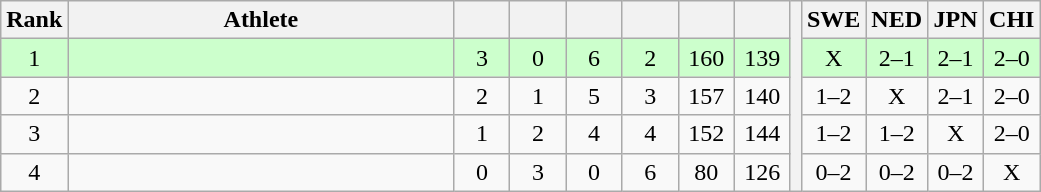<table class="wikitable" style="text-align:center">
<tr>
<th>Rank</th>
<th width=250>Athlete</th>
<th width=30></th>
<th width=30></th>
<th width=30></th>
<th width=30></th>
<th width=30></th>
<th width=30></th>
<th rowspan=5></th>
<th width=30>SWE</th>
<th width=30>NED</th>
<th width=30>JPN</th>
<th width=30>CHI</th>
</tr>
<tr style="background-color:#ccffcc;">
<td>1</td>
<td align=left></td>
<td>3</td>
<td>0</td>
<td>6</td>
<td>2</td>
<td>160</td>
<td>139</td>
<td>X</td>
<td>2–1</td>
<td>2–1</td>
<td>2–0</td>
</tr>
<tr>
<td>2</td>
<td align=left></td>
<td>2</td>
<td>1</td>
<td>5</td>
<td>3</td>
<td>157</td>
<td>140</td>
<td>1–2</td>
<td>X</td>
<td>2–1</td>
<td>2–0</td>
</tr>
<tr>
<td>3</td>
<td align=left></td>
<td>1</td>
<td>2</td>
<td>4</td>
<td>4</td>
<td>152</td>
<td>144</td>
<td>1–2</td>
<td>1–2</td>
<td>X</td>
<td>2–0</td>
</tr>
<tr>
<td>4</td>
<td align=left></td>
<td>0</td>
<td>3</td>
<td>0</td>
<td>6</td>
<td>80</td>
<td>126</td>
<td>0–2</td>
<td>0–2</td>
<td>0–2</td>
<td>X</td>
</tr>
</table>
